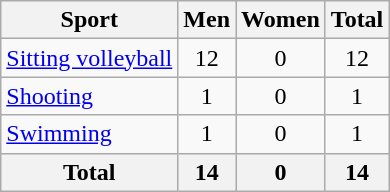<table class="wikitable sortable" style="text-align:center;">
<tr>
<th>Sport</th>
<th>Men</th>
<th>Women</th>
<th>Total</th>
</tr>
<tr>
<td align=left><a href='#'>Sitting volleyball</a></td>
<td>12</td>
<td>0</td>
<td>12</td>
</tr>
<tr>
<td align=left><a href='#'>Shooting</a></td>
<td>1</td>
<td>0</td>
<td>1</td>
</tr>
<tr>
<td align=left><a href='#'>Swimming</a></td>
<td>1</td>
<td>0</td>
<td>1</td>
</tr>
<tr>
<th>Total</th>
<th>14</th>
<th>0</th>
<th>14</th>
</tr>
</table>
